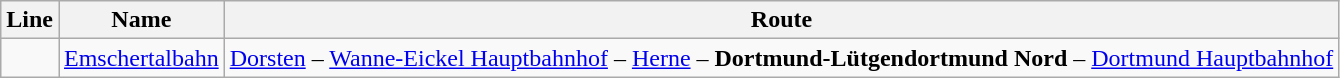<table class="wikitable">
<tr>
<th>Line</th>
<th>Name</th>
<th>Route</th>
</tr>
<tr>
<td></td>
<td><a href='#'>Emschertalbahn</a></td>
<td><a href='#'>Dorsten</a> – <a href='#'>Wanne-Eickel Hauptbahnhof</a> – <a href='#'>Herne</a> – <strong>Dortmund-Lütgendortmund Nord</strong> – <a href='#'>Dortmund Hauptbahnhof</a></td>
</tr>
</table>
